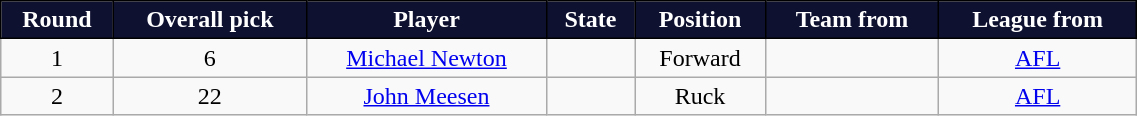<table class="wikitable" style="text-align:center; font-size:100%; width:60%;">
<tr style="color:#FFFFFF;">
<th style="background:#0F1131; border: solid black 1px;">Round</th>
<th style="background:#0F1131; border: solid black 1px;">Overall pick</th>
<th style="background:#0F1131; border: solid black 1px;">Player</th>
<th style="background:#0F1131; border: solid black 1px;">State</th>
<th style="background:#0F1131; border: solid black 1px;">Position</th>
<th style="background:#0F1131; border: solid black 1px;">Team from</th>
<th style="background:#0F1131; border: solid black 1px;">League from</th>
</tr>
<tr>
<td>1</td>
<td>6</td>
<td><a href='#'>Michael Newton</a></td>
<td></td>
<td>Forward</td>
<td></td>
<td><a href='#'>AFL</a></td>
</tr>
<tr>
<td>2</td>
<td>22</td>
<td><a href='#'>John Meesen</a></td>
<td></td>
<td>Ruck</td>
<td></td>
<td><a href='#'>AFL</a></td>
</tr>
</table>
